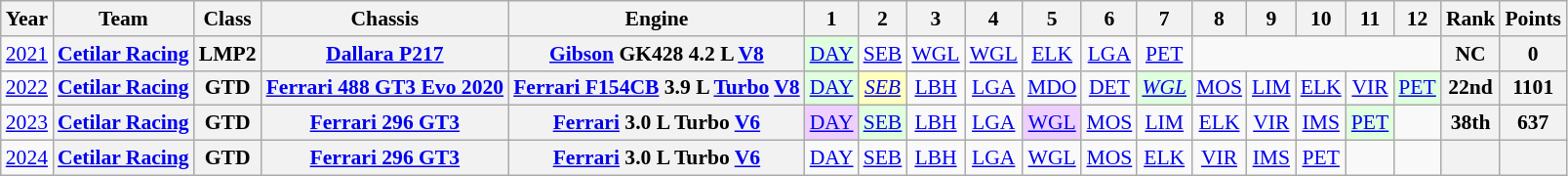<table class="wikitable" style="text-align:center; font-size:90%">
<tr>
<th>Year</th>
<th>Team</th>
<th>Class</th>
<th>Chassis</th>
<th>Engine</th>
<th>1</th>
<th>2</th>
<th>3</th>
<th>4</th>
<th>5</th>
<th>6</th>
<th>7</th>
<th>8</th>
<th>9</th>
<th>10</th>
<th>11</th>
<th>12</th>
<th>Rank</th>
<th>Points</th>
</tr>
<tr>
<td><a href='#'>2021</a></td>
<th><a href='#'>Cetilar Racing</a></th>
<th>LMP2</th>
<th><a href='#'>Dallara P217</a></th>
<th><a href='#'>Gibson</a> GK428 4.2 L <a href='#'>V8</a></th>
<td style="background:#DFFFDF;"><a href='#'>DAY</a><br></td>
<td><a href='#'>SEB</a></td>
<td><a href='#'>WGL</a></td>
<td><a href='#'>WGL</a></td>
<td><a href='#'>ELK</a></td>
<td><a href='#'>LGA</a></td>
<td><a href='#'>PET</a></td>
<td colspan=5></td>
<th>NC</th>
<th>0</th>
</tr>
<tr>
<td><a href='#'>2022</a></td>
<th><a href='#'>Cetilar Racing</a></th>
<th>GTD</th>
<th><a href='#'>Ferrari 488 GT3 Evo 2020</a></th>
<th><a href='#'>Ferrari F154CB</a> 3.9 L <a href='#'>Turbo</a> <a href='#'>V8</a></th>
<td style="background:#DFFFDF;"><a href='#'>DAY</a><br></td>
<td style="background:#FFFFBF;"><em><a href='#'>SEB</a></em><br></td>
<td><a href='#'>LBH</a></td>
<td><a href='#'>LGA</a></td>
<td><a href='#'>MDO</a></td>
<td><a href='#'>DET</a><br></td>
<td style="background:#DFFFDF;"><em><a href='#'>WGL</a></em><br></td>
<td style="background:"><a href='#'>MOS</a><br></td>
<td><a href='#'>LIM</a></td>
<td><a href='#'>ELK</a></td>
<td><a href='#'>VIR</a></td>
<td style="background:#DFFFDF;"><a href='#'>PET</a><br></td>
<th>22nd</th>
<th>1101</th>
</tr>
<tr>
<td><a href='#'>2023</a></td>
<th><a href='#'>Cetilar Racing</a></th>
<th>GTD</th>
<th><a href='#'>Ferrari 296 GT3</a></th>
<th><a href='#'>Ferrari</a> 3.0 L Turbo <a href='#'>V6</a></th>
<td style="background:#EFCFFF;"><a href='#'>DAY</a><br></td>
<td style="background:#DFFFDF;"><a href='#'>SEB</a><br></td>
<td><a href='#'>LBH</a></td>
<td><a href='#'>LGA</a></td>
<td style="background:#EFCFFF;"><a href='#'>WGL</a><br></td>
<td><a href='#'>MOS</a><br></td>
<td><a href='#'>LIM</a><br></td>
<td><a href='#'>ELK</a><br></td>
<td><a href='#'>VIR</a><br></td>
<td><a href='#'>IMS</a></td>
<td style="background:#DFFFDF;"><a href='#'>PET</a><br></td>
<td></td>
<th>38th</th>
<th>637</th>
</tr>
<tr>
<td><a href='#'>2024</a></td>
<th><a href='#'>Cetilar Racing</a></th>
<th>GTD</th>
<th><a href='#'>Ferrari 296 GT3</a></th>
<th><a href='#'>Ferrari</a> 3.0 L Turbo <a href='#'>V6</a></th>
<td><a href='#'>DAY</a></td>
<td><a href='#'>SEB</a></td>
<td><a href='#'>LBH</a></td>
<td><a href='#'>LGA</a></td>
<td><a href='#'>WGL</a></td>
<td><a href='#'>MOS</a></td>
<td><a href='#'>ELK</a></td>
<td><a href='#'>VIR</a></td>
<td><a href='#'>IMS</a></td>
<td><a href='#'>PET</a></td>
<td></td>
<td></td>
<th></th>
<th></th>
</tr>
</table>
